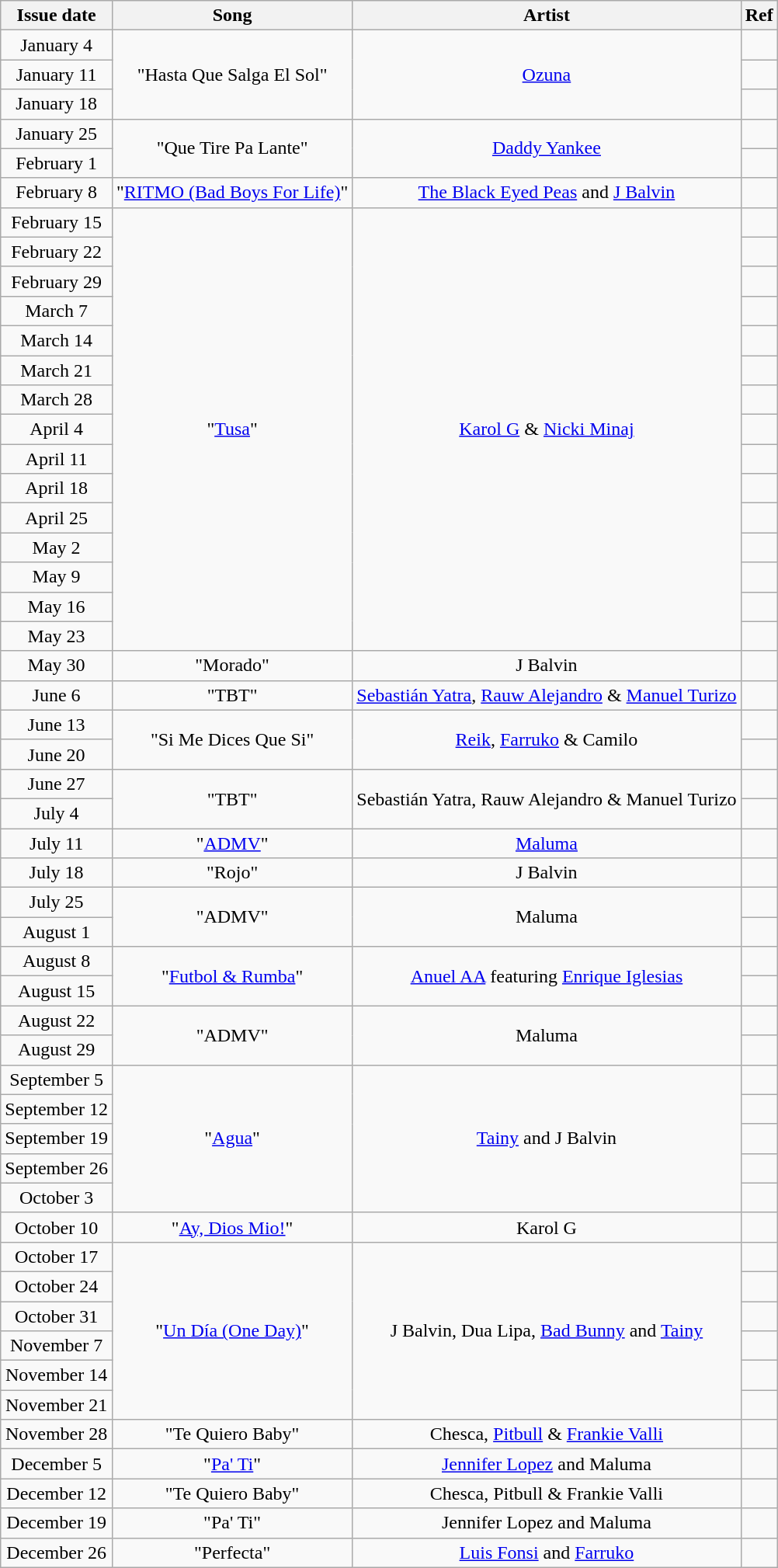<table class="wikitable" style="text-align: center;">
<tr>
<th>Issue date</th>
<th>Song</th>
<th>Artist</th>
<th>Ref</th>
</tr>
<tr>
<td>January 4</td>
<td rowspan="3">"Hasta Que Salga El Sol"</td>
<td rowspan="3"><a href='#'>Ozuna</a></td>
<td style="text-align: center;"></td>
</tr>
<tr>
<td>January 11</td>
<td style="text-align: center;"></td>
</tr>
<tr>
<td>January 18</td>
<td style="text-align: center;"></td>
</tr>
<tr>
<td>January 25</td>
<td rowspan="2">"Que Tire Pa Lante"</td>
<td rowspan="2"><a href='#'>Daddy Yankee</a></td>
<td style="text-align: center;"></td>
</tr>
<tr>
<td>February 1</td>
<td style="text-align: center;"></td>
</tr>
<tr>
<td>February 8</td>
<td>"<a href='#'>RITMO (Bad Boys For Life)</a>"</td>
<td><a href='#'>The Black Eyed Peas</a> and <a href='#'>J Balvin</a></td>
<td style="text-align: center;"></td>
</tr>
<tr>
<td>February 15</td>
<td rowspan="15">"<a href='#'>Tusa</a>"</td>
<td rowspan="15"><a href='#'>Karol G</a> & <a href='#'>Nicki Minaj</a></td>
<td style="text-align: center;"></td>
</tr>
<tr>
<td>February 22</td>
<td style="text-align: center;"></td>
</tr>
<tr>
<td>February 29</td>
<td style="text-align: center;"></td>
</tr>
<tr>
<td>March 7</td>
<td style="text-align: center;"></td>
</tr>
<tr>
<td>March 14</td>
<td style="text-align: center;"></td>
</tr>
<tr>
<td>March 21</td>
<td style="text-align: center;"></td>
</tr>
<tr>
<td>March 28</td>
<td style="text-align: center;"></td>
</tr>
<tr>
<td>April 4</td>
<td style="text-align: center;"></td>
</tr>
<tr>
<td>April 11</td>
<td style="text-align: center;"></td>
</tr>
<tr>
<td>April 18</td>
<td style="text-align: center;"></td>
</tr>
<tr>
<td>April 25</td>
<td style="text-align: center;"></td>
</tr>
<tr>
<td>May 2</td>
<td style="text-align: center;"></td>
</tr>
<tr>
<td>May 9</td>
<td style="text-align: center;"></td>
</tr>
<tr>
<td>May 16</td>
<td style="text-align: center;"></td>
</tr>
<tr>
<td>May 23</td>
<td style="text-align: center;"></td>
</tr>
<tr>
<td>May 30</td>
<td>"Morado"</td>
<td>J Balvin</td>
<td style="text-align: center;"></td>
</tr>
<tr>
<td>June 6</td>
<td>"TBT"</td>
<td><a href='#'>Sebastián Yatra</a>, <a href='#'>Rauw Alejandro</a> & <a href='#'>Manuel Turizo</a></td>
<td style="text-align: center;"></td>
</tr>
<tr>
<td>June 13</td>
<td rowspan="2">"Si Me Dices Que Si"</td>
<td rowspan="2"><a href='#'>Reik</a>, <a href='#'>Farruko</a> & Camilo</td>
<td style="text-align: center;"></td>
</tr>
<tr>
<td>June 20</td>
<td style="text-align: center;"></td>
</tr>
<tr>
<td>June 27</td>
<td rowspan="2">"TBT"</td>
<td rowspan="2">Sebastián Yatra, Rauw Alejandro & Manuel Turizo</td>
<td style="text-align: center;"></td>
</tr>
<tr>
<td>July 4</td>
<td style="text-align: center;"></td>
</tr>
<tr>
<td>July 11</td>
<td>"<a href='#'>ADMV</a>"</td>
<td><a href='#'>Maluma</a></td>
<td style="text-align: center;"></td>
</tr>
<tr>
<td>July 18</td>
<td>"Rojo"</td>
<td>J Balvin</td>
<td style="text-align: center;"></td>
</tr>
<tr>
<td>July 25</td>
<td rowspan="2">"ADMV"</td>
<td rowspan="2">Maluma</td>
<td style="text-align: center;"></td>
</tr>
<tr>
<td>August 1</td>
<td style="text-align: center;"></td>
</tr>
<tr>
<td>August 8</td>
<td rowspan="2">"<a href='#'>Futbol & Rumba</a>"</td>
<td rowspan="2"><a href='#'>Anuel AA</a> featuring <a href='#'>Enrique Iglesias</a></td>
<td style="text-align: center;"></td>
</tr>
<tr>
<td>August 15</td>
<td style="text-align: center;"></td>
</tr>
<tr>
<td>August 22</td>
<td rowspan="2">"ADMV"</td>
<td rowspan="2">Maluma</td>
<td style="text-align: center;"></td>
</tr>
<tr>
<td>August 29</td>
<td style="text-align: center;"></td>
</tr>
<tr>
<td>September 5</td>
<td rowspan="5">"<a href='#'>Agua</a>"</td>
<td rowspan="5"><a href='#'>Tainy</a> and J Balvin</td>
<td style="text-align: center;"></td>
</tr>
<tr>
<td>September 12</td>
<td style="text-align: center;"></td>
</tr>
<tr>
<td>September 19</td>
<td style="text-align: center;"></td>
</tr>
<tr>
<td>September 26</td>
<td style="text-align: center;"></td>
</tr>
<tr>
<td>October 3</td>
<td style="text-align: center;"></td>
</tr>
<tr>
<td>October 10</td>
<td>"<a href='#'>Ay, Dios Mio!</a>"</td>
<td>Karol G</td>
<td style="text-align: center;"></td>
</tr>
<tr>
<td>October 17</td>
<td rowspan="6">"<a href='#'>Un Día (One Day)</a>"</td>
<td rowspan="6">J Balvin, Dua Lipa, <a href='#'>Bad Bunny</a> and <a href='#'>Tainy</a></td>
<td style="text-align: center;"></td>
</tr>
<tr>
<td>October 24</td>
<td style="text-align: center;"></td>
</tr>
<tr>
<td>October 31</td>
<td style="text-align: center;"></td>
</tr>
<tr>
<td>November 7</td>
<td style="text-align: center;"></td>
</tr>
<tr>
<td>November 14</td>
<td style="text-align: center;"></td>
</tr>
<tr>
<td>November 21</td>
<td style="text-align: center;"></td>
</tr>
<tr>
<td>November 28</td>
<td>"Te Quiero Baby"</td>
<td>Chesca, <a href='#'>Pitbull</a> & <a href='#'>Frankie Valli</a></td>
<td style="text-align: center;"></td>
</tr>
<tr>
<td>December 5</td>
<td>"<a href='#'>Pa' Ti</a>"</td>
<td><a href='#'>Jennifer Lopez</a> and Maluma</td>
<td style="text-align: center;"></td>
</tr>
<tr>
<td>December 12</td>
<td>"Te Quiero Baby"</td>
<td>Chesca, Pitbull & Frankie Valli</td>
<td style="text-align: center;"></td>
</tr>
<tr>
<td>December 19</td>
<td>"Pa' Ti"</td>
<td>Jennifer Lopez and Maluma</td>
<td style="text-align: center;"></td>
</tr>
<tr>
<td>December 26</td>
<td>"Perfecta"</td>
<td><a href='#'>Luis Fonsi</a> and <a href='#'>Farruko</a></td>
<td style="text-align: center;"></td>
</tr>
</table>
